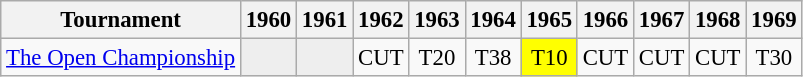<table class="wikitable" style="font-size:95%;text-align:center;">
<tr>
<th>Tournament</th>
<th>1960</th>
<th>1961</th>
<th>1962</th>
<th>1963</th>
<th>1964</th>
<th>1965</th>
<th>1966</th>
<th>1967</th>
<th>1968</th>
<th>1969</th>
</tr>
<tr>
<td align=left><a href='#'>The Open Championship</a></td>
<td style="background:#eeeeee;"></td>
<td style="background:#eeeeee;"></td>
<td>CUT</td>
<td>T20</td>
<td>T38</td>
<td style="background:yellow;">T10</td>
<td>CUT</td>
<td>CUT</td>
<td>CUT</td>
<td>T30</td>
</tr>
</table>
